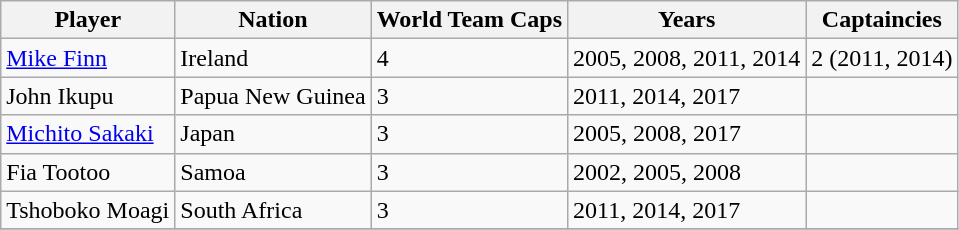<table class="sortable wikitable">
<tr>
<th>Player</th>
<th>Nation</th>
<th>World Team Caps</th>
<th>Years</th>
<th>Captaincies</th>
</tr>
<tr>
<td><a href='#'>Mike Finn</a></td>
<td> Ireland</td>
<td>4</td>
<td>2005, 2008, 2011, 2014</td>
<td>2 (2011, 2014)</td>
</tr>
<tr>
<td>John Ikupu</td>
<td> Papua New Guinea</td>
<td>3</td>
<td>2011, 2014, 2017</td>
<td></td>
</tr>
<tr>
<td><a href='#'>Michito Sakaki</a></td>
<td> Japan</td>
<td>3</td>
<td>2005, 2008, 2017</td>
<td></td>
</tr>
<tr>
<td>Fia Tootoo</td>
<td> Samoa</td>
<td>3</td>
<td>2002, 2005, 2008</td>
<td></td>
</tr>
<tr>
<td>Tshoboko Moagi</td>
<td> South Africa</td>
<td>3</td>
<td>2011, 2014, 2017</td>
<td></td>
</tr>
<tr>
</tr>
</table>
